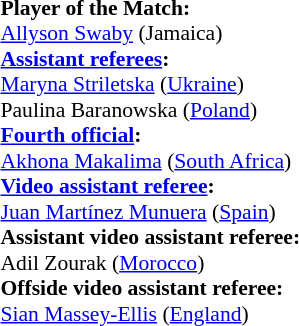<table style="width:100%; font-size:90%;">
<tr>
<td><br><strong>Player of the Match:</strong>
<br><a href='#'>Allyson Swaby</a> (Jamaica)<br><strong><a href='#'>Assistant referees</a>:</strong>
<br><a href='#'>Maryna Striletska</a> (<a href='#'>Ukraine</a>)
<br>Paulina Baranowska (<a href='#'>Poland</a>)
<br><strong><a href='#'>Fourth official</a>:</strong>
<br><a href='#'>Akhona Makalima</a> (<a href='#'>South Africa</a>)
<br><strong><a href='#'>Video assistant referee</a>:</strong>
<br><a href='#'>Juan Martínez Munuera</a> (<a href='#'>Spain</a>)
<br><strong>Assistant video assistant referee:</strong>
<br>Adil Zourak (<a href='#'>Morocco</a>)
<br><strong>Offside video assistant referee:</strong>
<br><a href='#'>Sian Massey-Ellis</a> (<a href='#'>England</a>)</td>
</tr>
</table>
